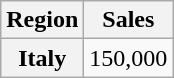<table class="wikitable sortable plainrowheaders">
<tr>
<th scope="col">Region</th>
<th scope="col">Sales</th>
</tr>
<tr>
<th scope="row">Italy</th>
<td>150,000</td>
</tr>
</table>
